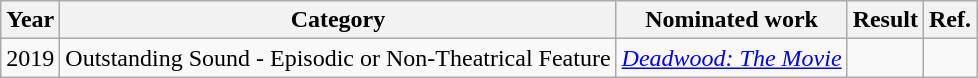<table class="wikitable">
<tr>
<th>Year</th>
<th>Category</th>
<th>Nominated work</th>
<th>Result</th>
<th>Ref.</th>
</tr>
<tr>
<td>2019</td>
<td>Outstanding Sound - Episodic or Non-Theatrical Feature</td>
<td><em><a href='#'>Deadwood: The Movie</a></em></td>
<td></td>
<td></td>
</tr>
</table>
